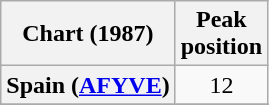<table class="wikitable sortable plainrowheaders" style="text-align:center">
<tr>
<th scope="col">Chart (1987)</th>
<th scope="col">Peak<br>position</th>
</tr>
<tr>
<th scope="row">Spain (<a href='#'>AFYVE</a>)</th>
<td>12</td>
</tr>
<tr>
</tr>
<tr>
</tr>
</table>
